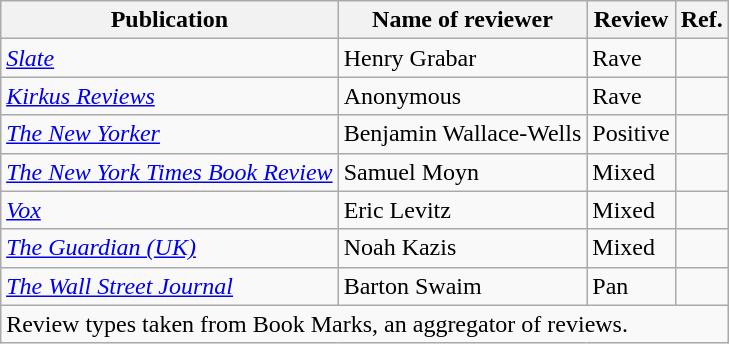<table class="wikitable" align="right" style="margin: 0 0 1em 1em;">
<tr>
<th>Publication</th>
<th>Name of reviewer</th>
<th>Review</th>
<th>Ref.</th>
</tr>
<tr>
<td><em><a href='#'>Slate</a></em></td>
<td>Henry Grabar</td>
<td>Rave</td>
<td></td>
</tr>
<tr>
<td><em><a href='#'>Kirkus Reviews</a></em></td>
<td>Anonymous</td>
<td>Rave</td>
<td></td>
</tr>
<tr>
<td><em><a href='#'>The New Yorker</a></em></td>
<td>Benjamin Wallace-Wells</td>
<td>Positive</td>
<td></td>
</tr>
<tr>
<td><em><a href='#'>The New York Times Book Review</a></em></td>
<td>Samuel Moyn</td>
<td>Mixed</td>
<td></td>
</tr>
<tr>
<td><em><a href='#'>Vox</a></em></td>
<td>Eric Levitz</td>
<td>Mixed</td>
<td></td>
</tr>
<tr>
<td><em><a href='#'>The Guardian (UK)</a></em></td>
<td>Noah Kazis</td>
<td>Mixed</td>
<td></td>
</tr>
<tr>
<td><em><a href='#'>The Wall Street Journal</a></em></td>
<td>Barton Swaim</td>
<td>Pan</td>
<td></td>
</tr>
<tr>
<td colspan="4">Review types taken from Book Marks, an aggregator of reviews.</td>
</tr>
</table>
